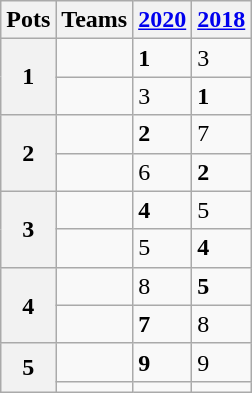<table class="wikitable">
<tr>
<th>Pots</th>
<th>Teams</th>
<th><a href='#'>2020</a></th>
<th><a href='#'>2018</a></th>
</tr>
<tr>
<th rowspan="2">1</th>
<td></td>
<td><strong>1</strong></td>
<td>3</td>
</tr>
<tr>
<td></td>
<td>3</td>
<td><strong>1</strong></td>
</tr>
<tr>
<th rowspan="2">2</th>
<td></td>
<td><strong>2</strong></td>
<td>7</td>
</tr>
<tr>
<td></td>
<td>6</td>
<td><strong>2</strong></td>
</tr>
<tr>
<th rowspan="2">3</th>
<td></td>
<td><strong>4</strong></td>
<td>5</td>
</tr>
<tr>
<td></td>
<td>5</td>
<td><strong>4</strong></td>
</tr>
<tr>
<th rowspan="2">4</th>
<td></td>
<td>8</td>
<td><strong>5</strong></td>
</tr>
<tr>
<td></td>
<td><strong>7</strong></td>
<td>8</td>
</tr>
<tr>
<th rowspan="2">5</th>
<td></td>
<td><strong>9</strong></td>
<td>9</td>
</tr>
<tr>
<td></td>
<td><strong></strong></td>
<td></td>
</tr>
</table>
